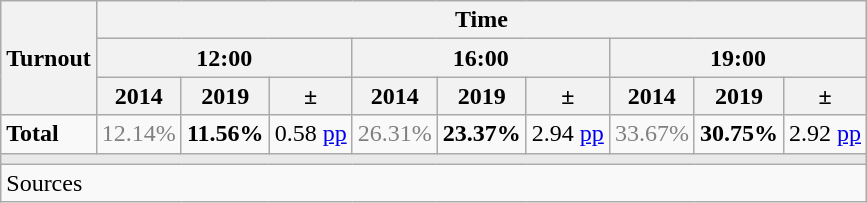<table class="wikitable sortable" style="text-align:right;">
<tr>
<th rowspan="3">Turnout</th>
<th colspan="9">Time</th>
</tr>
<tr>
<th colspan="3">12:00</th>
<th colspan="3">16:00</th>
<th colspan="3">19:00</th>
</tr>
<tr>
<th>2014</th>
<th>2019</th>
<th>±</th>
<th>2014</th>
<th>2019</th>
<th>±</th>
<th>2014</th>
<th>2019</th>
<th>±</th>
</tr>
<tr>
<td align="left"><strong>Total</strong></td>
<td style="color:gray;">12.14%</td>
<td><strong>11.56%</strong></td>
<td> 0.58 <a href='#'>pp</a></td>
<td style="color:gray;">26.31%</td>
<td><strong>23.37%</strong></td>
<td> 2.94 <a href='#'>pp</a></td>
<td style="color:gray;">33.67%</td>
<td><strong>30.75%</strong></td>
<td> 2.92 <a href='#'>pp</a></td>
</tr>
<tr>
<td colspan="10" bgcolor="#E9E9E9"></td>
</tr>
<tr>
<td align="left" colspan="10">Sources</td>
</tr>
</table>
